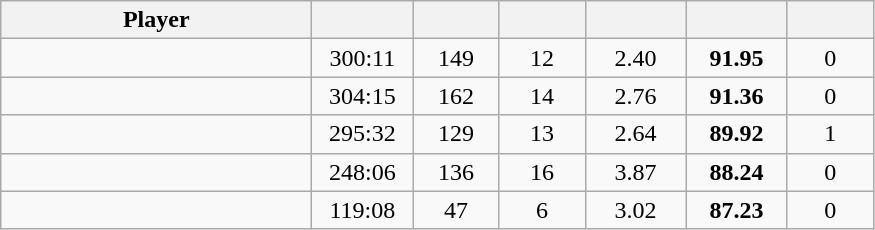<table class="wikitable sortable" style="text-align:center;">
<tr>
<th width="200px">Player</th>
<th width="60px"></th>
<th width="50px"></th>
<th width="50px"></th>
<th width="60px"></th>
<th width="60px"></th>
<th width="50px"></th>
</tr>
<tr>
<td align="left"> </td>
<td>300:11</td>
<td>149</td>
<td>12</td>
<td>2.40</td>
<td><strong>91.95</strong></td>
<td>0</td>
</tr>
<tr>
<td align="left"> </td>
<td>304:15</td>
<td>162</td>
<td>14</td>
<td>2.76</td>
<td><strong>91.36</strong></td>
<td>0</td>
</tr>
<tr>
<td align="left"> </td>
<td>295:32</td>
<td>129</td>
<td>13</td>
<td>2.64</td>
<td><strong>89.92</strong></td>
<td>1</td>
</tr>
<tr>
<td align="left"> </td>
<td>248:06</td>
<td>136</td>
<td>16</td>
<td>3.87</td>
<td><strong>88.24</strong></td>
<td>0</td>
</tr>
<tr>
<td align="left"> </td>
<td>119:08</td>
<td>47</td>
<td>6</td>
<td>3.02</td>
<td><strong>87.23</strong></td>
<td>0</td>
</tr>
</table>
